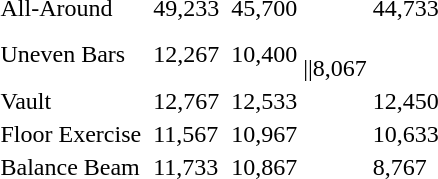<table>
<tr>
<td>All-Around</td>
<td></td>
<td>49,233</td>
<td></td>
<td>45,700</td>
<td></td>
<td>44,733</td>
</tr>
<tr>
<td>Uneven Bars</td>
<td></td>
<td>12,267</td>
<td></td>
<td>10,400</td>
<td><br>||8,067</td>
</tr>
<tr>
<td>Vault</td>
<td></td>
<td>12,767</td>
<td></td>
<td>12,533</td>
<td></td>
<td>12,450</td>
</tr>
<tr>
<td>Floor Exercise</td>
<td></td>
<td>11,567</td>
<td></td>
<td>10,967</td>
<td></td>
<td>10,633</td>
</tr>
<tr>
<td>Balance Beam</td>
<td></td>
<td>11,733</td>
<td></td>
<td>10,867</td>
<td></td>
<td>8,767</td>
</tr>
</table>
